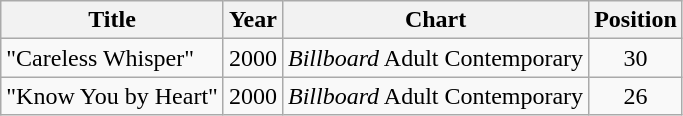<table class="wikitable">
<tr>
<th>Title</th>
<th>Year</th>
<th>Chart</th>
<th>Position</th>
</tr>
<tr>
<td>"Careless Whisper"</td>
<td>2000</td>
<td><em>Billboard</em> Adult Contemporary</td>
<td style="text-align:center;">30</td>
</tr>
<tr>
<td>"Know You by Heart"</td>
<td>2000</td>
<td><em>Billboard</em> Adult Contemporary</td>
<td style="text-align:center;">26</td>
</tr>
</table>
